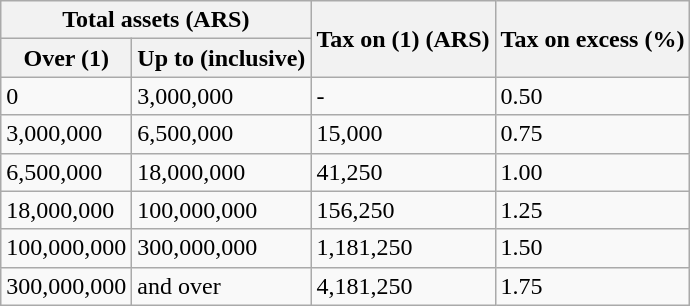<table class="wikitable">
<tr>
<th colspan="2">Total assets (ARS)</th>
<th rowspan="2">Tax on (1) (ARS)</th>
<th rowspan="2">Tax on excess (%)</th>
</tr>
<tr>
<th>Over (1)</th>
<th>Up to (inclusive)</th>
</tr>
<tr>
<td>0</td>
<td>3,000,000</td>
<td>-</td>
<td>0.50</td>
</tr>
<tr>
<td>3,000,000</td>
<td>6,500,000</td>
<td>15,000</td>
<td>0.75</td>
</tr>
<tr>
<td>6,500,000</td>
<td>18,000,000</td>
<td>41,250</td>
<td>1.00</td>
</tr>
<tr>
<td>18,000,000</td>
<td>100,000,000</td>
<td>156,250</td>
<td>1.25</td>
</tr>
<tr>
<td>100,000,000</td>
<td>300,000,000</td>
<td>1,181,250</td>
<td>1.50</td>
</tr>
<tr>
<td>300,000,000</td>
<td>and over</td>
<td>4,181,250</td>
<td>1.75</td>
</tr>
</table>
